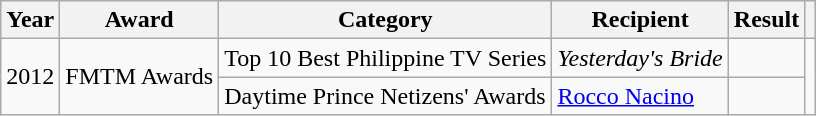<table class="wikitable">
<tr>
<th>Year</th>
<th>Award</th>
<th>Category</th>
<th>Recipient</th>
<th>Result</th>
<th></th>
</tr>
<tr>
<td rowspan=2>2012</td>
<td rowspan=2>FMTM Awards</td>
<td>Top 10 Best Philippine TV Series</td>
<td><em>Yesterday's Bride</em></td>
<td></td>
<td rowspan=2></td>
</tr>
<tr>
<td>Daytime Prince Netizens' Awards</td>
<td><a href='#'>Rocco Nacino</a></td>
<td></td>
</tr>
</table>
